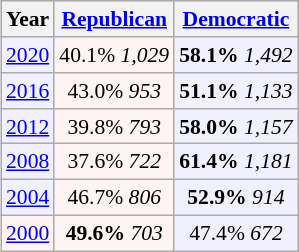<table class="wikitable"  style="float:right; font-size:90%;">
<tr style="background:lightgrey;">
<th>Year</th>
<th><a href='#'>Republican</a></th>
<th><a href='#'>Democratic</a></th>
</tr>
<tr>
<td style="text-align:center; background:#f0f0ff;"><a href='#'>2020</a></td>
<td style="text-align:center; background:#fff3f3;">40.1% <em>1,029</em></td>
<td style="text-align:center; background:#f0f0ff;"><strong>58.1%</strong> <em>1,492</em></td>
</tr>
<tr>
<td style="text-align:center; background:#f0f0ff;"><a href='#'>2016</a></td>
<td style="text-align:center; background:#fff3f3;">43.0% <em>953</em></td>
<td style="text-align:center; background:#f0f0ff;"><strong>51.1%</strong> <em>1,133</em></td>
</tr>
<tr>
<td style="text-align:center; background:#f0f0ff;"><a href='#'>2012</a></td>
<td style="text-align:center; background:#fff3f3;">39.8% <em>793</em></td>
<td style="text-align:center; background:#f0f0ff;"><strong>58.0%</strong> <em>1,157</em></td>
</tr>
<tr>
<td style="text-align:center; background:#f0f0ff;"><a href='#'>2008</a></td>
<td style="text-align:center; background:#fff3f3;">37.6% <em>722</em></td>
<td style="text-align:center; background:#f0f0ff;"><strong>61.4%</strong> <em>1,181</em></td>
</tr>
<tr>
<td style="text-align:center; background:#f0f0ff;"><a href='#'>2004</a></td>
<td style="text-align:center; background:#fff3f3;">46.7% <em>806</em></td>
<td style="text-align:center; background:#f0f0ff;"><strong>52.9%</strong> <em>914</em></td>
</tr>
<tr>
<td style="text-align:center; background:#fff3f3;"><a href='#'>2000</a></td>
<td style="text-align:center; background:#fff3f3;"><strong>49.6%</strong> <em>703</em></td>
<td style="text-align:center; background:#f0f0ff;">47.4% <em>672</em></td>
</tr>
</table>
